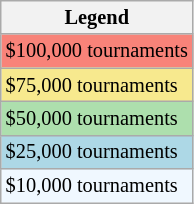<table class="wikitable" style="font-size:85%">
<tr>
<th>Legend</th>
</tr>
<tr style="background:#f88379;">
<td>$100,000 tournaments</td>
</tr>
<tr style="background:#f7e98e;">
<td>$75,000  tournaments</td>
</tr>
<tr style="background:#addfad;">
<td>$50,000  tournaments</td>
</tr>
<tr style="background:lightblue;">
<td>$25,000 tournaments</td>
</tr>
<tr style="background:#f0f8ff;">
<td>$10,000 tournaments</td>
</tr>
</table>
